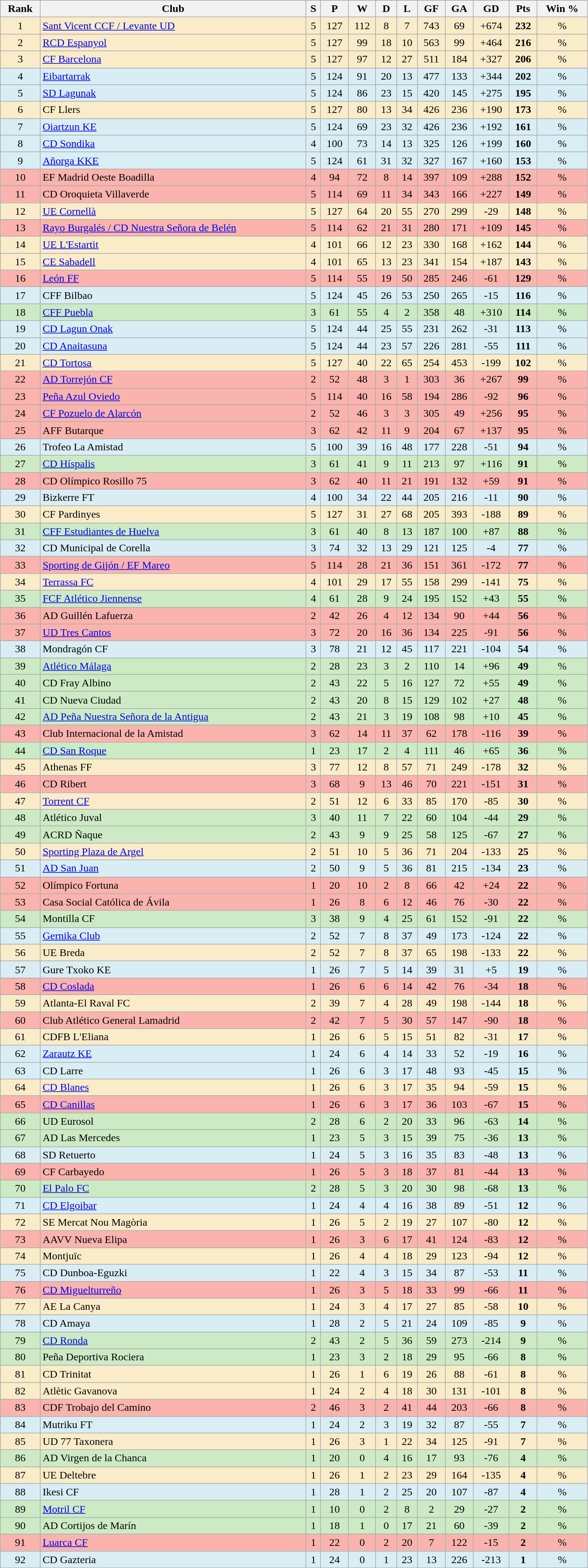<table class="wikitable sortable" style="width:70%; text-align: center;">
<tr>
<th>Rank</th>
<th>Club</th>
<th>S</th>
<th>P</th>
<th>W</th>
<th>D</th>
<th>L</th>
<th>GF</th>
<th>GA</th>
<th>GD</th>
<th>Pts</th>
<th>Win %</th>
</tr>
<tr style="background:#faecc8;">
<td align=center>1</td>
<td align=left><a href='#'>Sant Vicent CCF / Levante UD</a></td>
<td>5</td>
<td>127</td>
<td>112</td>
<td>8</td>
<td>7</td>
<td>743</td>
<td>69</td>
<td>+674</td>
<td><strong>232</strong></td>
<td>%</td>
</tr>
<tr style="background:#faecc8;">
<td align=center>2</td>
<td align=left><a href='#'>RCD Espanyol</a></td>
<td>5</td>
<td>127</td>
<td>99</td>
<td>18</td>
<td>10</td>
<td>563</td>
<td>99</td>
<td>+464</td>
<td><strong>216</strong></td>
<td>%</td>
</tr>
<tr style="background:#faecc8;">
<td align=center>3</td>
<td align=left><a href='#'>CF Barcelona</a></td>
<td>5</td>
<td>127</td>
<td>97</td>
<td>12</td>
<td>27</td>
<td>511</td>
<td>184</td>
<td>+327</td>
<td><strong>206</strong></td>
<td>%</td>
</tr>
<tr style="background:#d9edf4;">
<td align=center>4</td>
<td align=left><a href='#'>Eibartarrak</a></td>
<td>5</td>
<td>124</td>
<td>91</td>
<td>20</td>
<td>13</td>
<td>477</td>
<td>133</td>
<td>+344</td>
<td><strong>202</strong></td>
<td>%</td>
</tr>
<tr style="background:#d9edf4;">
<td align=center>5</td>
<td align=left><a href='#'>SD Lagunak</a></td>
<td>5</td>
<td>124</td>
<td>86</td>
<td>23</td>
<td>15</td>
<td>420</td>
<td>145</td>
<td>+275</td>
<td><strong>195</strong></td>
<td>%</td>
</tr>
<tr style="background:#faecc8;">
<td align=center>6</td>
<td align=left>CF Llers</td>
<td>5</td>
<td>127</td>
<td>80</td>
<td>13</td>
<td>34</td>
<td>426</td>
<td>236</td>
<td>+190</td>
<td><strong>173</strong></td>
<td>%</td>
</tr>
<tr style="background:#d9edf4;">
<td align=center>7</td>
<td align=left><a href='#'>Oiartzun KE</a></td>
<td>5</td>
<td>124</td>
<td>69</td>
<td>23</td>
<td>32</td>
<td>426</td>
<td>236</td>
<td>+192</td>
<td><strong>161</strong></td>
<td>%</td>
</tr>
<tr style="background:#d9edf4;">
<td align=center>8</td>
<td align=left><a href='#'>CD Sondika</a></td>
<td>4</td>
<td>100</td>
<td>73</td>
<td>14</td>
<td>13</td>
<td>325</td>
<td>126</td>
<td>+199</td>
<td><strong>160</strong></td>
<td>%</td>
</tr>
<tr style="background:#d9edf4;">
<td align=center>9</td>
<td align=left><a href='#'>Añorga KKE</a></td>
<td>5</td>
<td>124</td>
<td>61</td>
<td>31</td>
<td>32</td>
<td>327</td>
<td>167</td>
<td>+160</td>
<td><strong>153</strong></td>
<td>%</td>
</tr>
<tr style="background:#fbb3ad;">
<td align=center>10</td>
<td align=left>EF Madrid Oeste Boadilla</td>
<td>4</td>
<td>94</td>
<td>72</td>
<td>8</td>
<td>14</td>
<td>397</td>
<td>109</td>
<td>+288</td>
<td><strong>152</strong></td>
<td>%</td>
</tr>
<tr style="background:#fbb3ad;">
<td align=center>11</td>
<td align=left>CD Oroquieta Villaverde</td>
<td>5</td>
<td>114</td>
<td>69</td>
<td>11</td>
<td>34</td>
<td>343</td>
<td>166</td>
<td>+227</td>
<td><strong>149</strong></td>
<td>%</td>
</tr>
<tr style="background:#faecc8;">
<td align=center>12</td>
<td align=left><a href='#'>UE Cornellà</a></td>
<td>5</td>
<td>127</td>
<td>64</td>
<td>20</td>
<td>55</td>
<td>270</td>
<td>299</td>
<td>-29</td>
<td><strong>148</strong></td>
<td>%</td>
</tr>
<tr style="background:#fbb3ad;">
<td align=center>13</td>
<td align=left><a href='#'>Rayo Burgalés / CD Nuestra Señora de Belén</a></td>
<td>5</td>
<td>114</td>
<td>62</td>
<td>21</td>
<td>31</td>
<td>280</td>
<td>171</td>
<td>+109</td>
<td><strong>145</strong></td>
<td>%</td>
</tr>
<tr style="background:#faecc8;">
<td align=center>14</td>
<td align=left><a href='#'>UE L'Estartit</a></td>
<td>4</td>
<td>101</td>
<td>66</td>
<td>12</td>
<td>23</td>
<td>330</td>
<td>168</td>
<td>+162</td>
<td><strong>144</strong></td>
<td>%</td>
</tr>
<tr style="background:#faecc8;">
<td align=center>15</td>
<td align=left><a href='#'>CE Sabadell</a></td>
<td>4</td>
<td>101</td>
<td>65</td>
<td>13</td>
<td>23</td>
<td>341</td>
<td>154</td>
<td>+187</td>
<td><strong>143</strong></td>
<td>%</td>
</tr>
<tr style="background:#fbb3ad;">
<td align=center>16</td>
<td align=left><a href='#'>León FF</a></td>
<td>5</td>
<td>114</td>
<td>55</td>
<td>19</td>
<td>50</td>
<td>285</td>
<td>246</td>
<td>-61</td>
<td><strong>129</strong></td>
<td>%</td>
</tr>
<tr style="background:#d9edf4;">
<td align=center>17</td>
<td align=left>CFF Bilbao</td>
<td>5</td>
<td>124</td>
<td>45</td>
<td>26</td>
<td>53</td>
<td>250</td>
<td>265</td>
<td>-15</td>
<td><strong>116</strong></td>
<td>%</td>
</tr>
<tr style="background:#ccebc5;">
<td align=center>18</td>
<td align=left><a href='#'>CFF Puebla</a></td>
<td>3</td>
<td>61</td>
<td>55</td>
<td>4</td>
<td>2</td>
<td>358</td>
<td>48</td>
<td>+310</td>
<td><strong>114</strong></td>
<td>%</td>
</tr>
<tr style="background:#d9edf4;">
<td align=center>19</td>
<td align=left><a href='#'>CD Lagun Onak</a></td>
<td>5</td>
<td>124</td>
<td>44</td>
<td>25</td>
<td>55</td>
<td>231</td>
<td>262</td>
<td>-31</td>
<td><strong>113</strong></td>
<td>%</td>
</tr>
<tr style="background:#d9edf4;">
<td align=center>20</td>
<td align=left><a href='#'>CD Anaitasuna</a></td>
<td>5</td>
<td>124</td>
<td>44</td>
<td>23</td>
<td>57</td>
<td>226</td>
<td>281</td>
<td>-55</td>
<td><strong>111</strong></td>
<td>%</td>
</tr>
<tr style="background:#faecc8;">
<td align=center>21</td>
<td align=left><a href='#'>CD Tortosa</a></td>
<td>5</td>
<td>127</td>
<td>40</td>
<td>22</td>
<td>65</td>
<td>254</td>
<td>453</td>
<td>-199</td>
<td><strong>102</strong></td>
<td>%</td>
</tr>
<tr style="background:#fbb3ad;">
<td align=center>22</td>
<td align=left><a href='#'>AD Torrejón CF</a></td>
<td>2</td>
<td>52</td>
<td>48</td>
<td>3</td>
<td>1</td>
<td>303</td>
<td>36</td>
<td>+267</td>
<td><strong>99</strong></td>
<td>%</td>
</tr>
<tr style="background:#fbb3ad;">
<td align=center>23</td>
<td align=left><a href='#'>Peña Azul Oviedo</a></td>
<td>5</td>
<td>114</td>
<td>40</td>
<td>16</td>
<td>58</td>
<td>194</td>
<td>286</td>
<td>-92</td>
<td><strong>96</strong></td>
<td>%</td>
</tr>
<tr style="background:#fbb3ad;">
<td align=center>24</td>
<td align=left><a href='#'>CF Pozuelo de Alarcón</a></td>
<td>2</td>
<td>52</td>
<td>46</td>
<td>3</td>
<td>3</td>
<td>305</td>
<td>49</td>
<td>+256</td>
<td><strong>95</strong></td>
<td>%</td>
</tr>
<tr style="background:#fbb3ad;">
<td align=center>25</td>
<td align=left>AFF Butarque</td>
<td>3</td>
<td>62</td>
<td>42</td>
<td>11</td>
<td>9</td>
<td>204</td>
<td>67</td>
<td>+137</td>
<td><strong>95</strong></td>
<td>%</td>
</tr>
<tr style="background:#d9edf4;">
<td align=center>26</td>
<td align=left>Trofeo La Amistad</td>
<td>5</td>
<td>100</td>
<td>39</td>
<td>16</td>
<td>48</td>
<td>177</td>
<td>228</td>
<td>-51</td>
<td><strong>94</strong></td>
<td>%</td>
</tr>
<tr style="background:#ccebc5;">
<td align=center>27</td>
<td align=left><a href='#'>CD Híspalis</a></td>
<td>3</td>
<td>61</td>
<td>41</td>
<td>9</td>
<td>11</td>
<td>213</td>
<td>97</td>
<td>+116</td>
<td><strong>91</strong></td>
<td>%</td>
</tr>
<tr style="background:#fbb3ad;">
<td align=center>28</td>
<td align=left>CD Olímpico Rosillo 75</td>
<td>3</td>
<td>62</td>
<td>40</td>
<td>11</td>
<td>21</td>
<td>191</td>
<td>132</td>
<td>+59</td>
<td><strong>91</strong></td>
<td>%</td>
</tr>
<tr style="background:#d9edf4;">
<td align=center>29</td>
<td align=left>Bizkerre FT</td>
<td>4</td>
<td>100</td>
<td>34</td>
<td>22</td>
<td>44</td>
<td>205</td>
<td>216</td>
<td>-11</td>
<td><strong>90</strong></td>
<td>%</td>
</tr>
<tr style="background:#faecc8;">
<td align=center>30</td>
<td align=left>CF Pardinyes</td>
<td>5</td>
<td>127</td>
<td>31</td>
<td>27</td>
<td>68</td>
<td>205</td>
<td>393</td>
<td>-188</td>
<td><strong>89</strong></td>
<td>%</td>
</tr>
<tr style="background:#ccebc5;">
<td align=center>31</td>
<td align=left><a href='#'>CFF Estudiantes de Huelva</a></td>
<td>3</td>
<td>61</td>
<td>40</td>
<td>8</td>
<td>13</td>
<td>187</td>
<td>100</td>
<td>+87</td>
<td><strong>88</strong></td>
<td>%</td>
</tr>
<tr style="background:#d9edf4;">
<td align=center>32</td>
<td align=left>CD Municipal de Corella</td>
<td>3</td>
<td>74</td>
<td>32</td>
<td>13</td>
<td>29</td>
<td>121</td>
<td>125</td>
<td>-4</td>
<td><strong>77</strong></td>
<td>%</td>
</tr>
<tr style="background:#fbb3ad;">
<td align=center>33</td>
<td align=left><a href='#'>Sporting de Gijón / EF Mareo</a></td>
<td>5</td>
<td>114</td>
<td>28</td>
<td>21</td>
<td>36</td>
<td>151</td>
<td>361</td>
<td>-172</td>
<td><strong>77</strong></td>
<td>%</td>
</tr>
<tr style="background:#faecc8;">
<td align=center>34</td>
<td align=left><a href='#'>Terrassa FC</a></td>
<td>4</td>
<td>101</td>
<td>29</td>
<td>17</td>
<td>55</td>
<td>158</td>
<td>299</td>
<td>-141</td>
<td><strong>75</strong></td>
<td>%</td>
</tr>
<tr style="background:#ccebc5;">
<td align=center>35</td>
<td align=left><a href='#'>FCF Atlético Jiennense</a></td>
<td>4</td>
<td>61</td>
<td>28</td>
<td>9</td>
<td>24</td>
<td>195</td>
<td>152</td>
<td>+43</td>
<td><strong>55</strong></td>
<td>%</td>
</tr>
<tr style="background:#fbb3ad;">
<td align=center>36</td>
<td align=left>AD Guillén Lafuerza</td>
<td>2</td>
<td>42</td>
<td>26</td>
<td>4</td>
<td>12</td>
<td>134</td>
<td>90</td>
<td>+44</td>
<td><strong>56</strong></td>
<td>%</td>
</tr>
<tr style="background:#fbb3ad;">
<td align=center>37</td>
<td align=left><a href='#'>UD Tres Cantos</a></td>
<td>3</td>
<td>72</td>
<td>20</td>
<td>16</td>
<td>36</td>
<td>134</td>
<td>225</td>
<td>-91</td>
<td><strong>56</strong></td>
<td>%</td>
</tr>
<tr style="background:#d9edf4;">
<td align=center>38</td>
<td align=left>Mondragón CF</td>
<td>3</td>
<td>78</td>
<td>21</td>
<td>12</td>
<td>45</td>
<td>117</td>
<td>221</td>
<td>-104</td>
<td><strong>54</strong></td>
<td>%</td>
</tr>
<tr style="background:#ccebc5;">
<td align=center>39</td>
<td align=left><a href='#'>Atlético Málaga</a></td>
<td>2</td>
<td>28</td>
<td>23</td>
<td>3</td>
<td>2</td>
<td>110</td>
<td>14</td>
<td>+96</td>
<td><strong>49</strong></td>
<td>%</td>
</tr>
<tr style="background:#ccebc5;">
<td align=center>40</td>
<td align=left>CD Fray Albino</td>
<td>2</td>
<td>43</td>
<td>22</td>
<td>5</td>
<td>16</td>
<td>127</td>
<td>72</td>
<td>+55</td>
<td><strong>49</strong></td>
<td>%</td>
</tr>
<tr style="background:#ccebc5;">
<td align=center>41</td>
<td align=left>CD Nueva Ciudad</td>
<td>2</td>
<td>43</td>
<td>20</td>
<td>8</td>
<td>15</td>
<td>129</td>
<td>102</td>
<td>+27</td>
<td><strong>48</strong></td>
<td>%</td>
</tr>
<tr style="background:#ccebc5;">
<td align=center>42</td>
<td align=left><a href='#'>AD Peña Nuestra Señora de la Antigua</a></td>
<td>2</td>
<td>43</td>
<td>21</td>
<td>3</td>
<td>19</td>
<td>108</td>
<td>98</td>
<td>+10</td>
<td><strong>45</strong></td>
<td>%</td>
</tr>
<tr style="background:#fbb3ad;">
<td align=center>43</td>
<td align=left>Club Internacional de la Amistad</td>
<td>3</td>
<td>62</td>
<td>14</td>
<td>11</td>
<td>37</td>
<td>62</td>
<td>178</td>
<td>-116</td>
<td><strong>39</strong></td>
<td>%</td>
</tr>
<tr style="background:#ccebc5;">
<td align=center>44</td>
<td align=left><a href='#'>CD San Roque</a></td>
<td>1</td>
<td>23</td>
<td>17</td>
<td>2</td>
<td>4</td>
<td>111</td>
<td>46</td>
<td>+65</td>
<td><strong>36</strong></td>
<td>%</td>
</tr>
<tr style="background:#faecc8;">
<td align=center>45</td>
<td align=left>Athenas FF</td>
<td>3</td>
<td>77</td>
<td>12</td>
<td>8</td>
<td>57</td>
<td>71</td>
<td>249</td>
<td>-178</td>
<td><strong>32</strong></td>
<td>%</td>
</tr>
<tr style="background:#fbb3ad;">
<td align=center>46</td>
<td align=left>CD Ribert</td>
<td>3</td>
<td>68</td>
<td>9</td>
<td>13</td>
<td>46</td>
<td>70</td>
<td>221</td>
<td>-151</td>
<td><strong>31</strong></td>
<td>%</td>
</tr>
<tr style="background:#faecc8;">
<td align=center>47</td>
<td align=left><a href='#'>Torrent CF</a></td>
<td>2</td>
<td>51</td>
<td>12</td>
<td>6</td>
<td>33</td>
<td>85</td>
<td>170</td>
<td>-85</td>
<td><strong>30</strong></td>
<td>%</td>
</tr>
<tr style="background:#ccebc5;">
<td align=center>48</td>
<td align=left>Atlético Juval</td>
<td>3</td>
<td>40</td>
<td>11</td>
<td>7</td>
<td>22</td>
<td>60</td>
<td>104</td>
<td>-44</td>
<td><strong>29</strong></td>
<td>%</td>
</tr>
<tr style="background:#ccebc5;">
<td align=center>49</td>
<td align=left>ACRD Ñaque</td>
<td>2</td>
<td>43</td>
<td>9</td>
<td>9</td>
<td>25</td>
<td>58</td>
<td>125</td>
<td>-67</td>
<td><strong>27</strong></td>
<td>%</td>
</tr>
<tr style="background:#faecc8;">
<td align=center>50</td>
<td align=left><a href='#'>Sporting Plaza de Argel</a></td>
<td>2</td>
<td>51</td>
<td>10</td>
<td>5</td>
<td>36</td>
<td>71</td>
<td>204</td>
<td>-133</td>
<td><strong>25</strong></td>
<td>%</td>
</tr>
<tr style="background:#d9edf4;">
<td align=center>51</td>
<td align=left><a href='#'>AD San Juan</a></td>
<td>2</td>
<td>50</td>
<td>9</td>
<td>5</td>
<td>36</td>
<td>81</td>
<td>215</td>
<td>-134</td>
<td><strong>23</strong></td>
<td>%</td>
</tr>
<tr style="background:#fbb3ad;">
<td align=center>52</td>
<td align=left>Olímpico Fortuna</td>
<td>1</td>
<td>20</td>
<td>10</td>
<td>2</td>
<td>8</td>
<td>66</td>
<td>42</td>
<td>+24</td>
<td><strong>22</strong></td>
<td>%</td>
</tr>
<tr style="background:#fbb3ad;">
<td align=center>53</td>
<td align=left>Casa Social Católica de Ávila</td>
<td>1</td>
<td>26</td>
<td>8</td>
<td>6</td>
<td>12</td>
<td>46</td>
<td>76</td>
<td>-30</td>
<td><strong>22</strong></td>
<td>%</td>
</tr>
<tr style="background:#ccebc5;">
<td align=center>54</td>
<td align=left>Montilla CF</td>
<td>3</td>
<td>38</td>
<td>9</td>
<td>4</td>
<td>25</td>
<td>61</td>
<td>152</td>
<td>-91</td>
<td><strong>22</strong></td>
<td>%</td>
</tr>
<tr style="background:#d9edf4;">
<td align=center>55</td>
<td align=left><a href='#'>Gernika Club</a></td>
<td>2</td>
<td>52</td>
<td>7</td>
<td>8</td>
<td>37</td>
<td>49</td>
<td>173</td>
<td>-124</td>
<td><strong>22</strong></td>
<td>%</td>
</tr>
<tr style="background:#faecc8;">
<td align=center>56</td>
<td align=left>UE Breda</td>
<td>2</td>
<td>52</td>
<td>7</td>
<td>8</td>
<td>37</td>
<td>65</td>
<td>198</td>
<td>-133</td>
<td><strong>22</strong></td>
<td>%</td>
</tr>
<tr style="background:#d9edf4;">
<td align=center>57</td>
<td align=left>Gure Txoko KE</td>
<td>1</td>
<td>26</td>
<td>7</td>
<td>5</td>
<td>14</td>
<td>39</td>
<td>31</td>
<td>+5</td>
<td><strong>19</strong></td>
<td>%</td>
</tr>
<tr style="background:#fbb3ad;">
<td align=center>58</td>
<td align=left><a href='#'>CD Coslada</a></td>
<td>1</td>
<td>26</td>
<td>6</td>
<td>6</td>
<td>14</td>
<td>42</td>
<td>76</td>
<td>-34</td>
<td><strong>18</strong></td>
<td>%</td>
</tr>
<tr style="background:#faecc8;">
<td align=center>59</td>
<td align=left>Atlanta-El Raval FC</td>
<td>2</td>
<td>39</td>
<td>7</td>
<td>4</td>
<td>28</td>
<td>49</td>
<td>198</td>
<td>-144</td>
<td><strong>18</strong></td>
<td>%</td>
</tr>
<tr style="background:#fbb3ad;">
<td align=center>60</td>
<td align=left>Club Atlético General Lamadrid</td>
<td>2</td>
<td>42</td>
<td>7</td>
<td>5</td>
<td>30</td>
<td>57</td>
<td>147</td>
<td>-90</td>
<td><strong>18</strong></td>
<td>%</td>
</tr>
<tr style="background:#faecc8;">
<td align=center>61</td>
<td align=left>CDFB L'Eliana</td>
<td>1</td>
<td>26</td>
<td>6</td>
<td>5</td>
<td>15</td>
<td>51</td>
<td>82</td>
<td>-31</td>
<td><strong>17</strong></td>
<td>%</td>
</tr>
<tr style="background:#d9edf4;">
<td align=center>62</td>
<td align=left><a href='#'>Zarautz KE</a></td>
<td>1</td>
<td>24</td>
<td>6</td>
<td>4</td>
<td>14</td>
<td>33</td>
<td>52</td>
<td>-19</td>
<td><strong>16</strong></td>
<td>%</td>
</tr>
<tr style="background:#d9edf4;">
<td align=center>63</td>
<td align=left>CD Larre</td>
<td>1</td>
<td>26</td>
<td>6</td>
<td>3</td>
<td>17</td>
<td>48</td>
<td>93</td>
<td>-45</td>
<td><strong>15</strong></td>
<td>%</td>
</tr>
<tr style="background:#faecc8;">
<td align=center>64</td>
<td align=left><a href='#'>CD Blanes</a></td>
<td>1</td>
<td>26</td>
<td>6</td>
<td>3</td>
<td>17</td>
<td>35</td>
<td>94</td>
<td>-59</td>
<td><strong>15</strong></td>
<td>%</td>
</tr>
<tr style="background:#fbb3ad;">
<td align=center>65</td>
<td align=left><a href='#'>CD Canillas</a></td>
<td>1</td>
<td>26</td>
<td>6</td>
<td>3</td>
<td>17</td>
<td>36</td>
<td>103</td>
<td>-67</td>
<td><strong>15</strong></td>
<td>%</td>
</tr>
<tr style="background:#ccebc5;">
<td align=center>66</td>
<td align=left>UD Eurosol</td>
<td>2</td>
<td>28</td>
<td>6</td>
<td>2</td>
<td>20</td>
<td>33</td>
<td>96</td>
<td>-63</td>
<td><strong>14</strong></td>
<td>%</td>
</tr>
<tr style="background:#ccebc5;">
<td align=center>67</td>
<td align=left>AD Las Mercedes</td>
<td>1</td>
<td>23</td>
<td>5</td>
<td>3</td>
<td>15</td>
<td>39</td>
<td>75</td>
<td>-36</td>
<td><strong>13</strong></td>
<td>%</td>
</tr>
<tr style="background:#d9edf4;">
<td align=center>68</td>
<td align=left>SD Retuerto</td>
<td>1</td>
<td>24</td>
<td>5</td>
<td>3</td>
<td>16</td>
<td>35</td>
<td>83</td>
<td>-48</td>
<td><strong>13</strong></td>
<td>%</td>
</tr>
<tr style="background:#fbb3ad;">
<td align=center>69</td>
<td align=left>CF Carbayedo</td>
<td>1</td>
<td>26</td>
<td>5</td>
<td>3</td>
<td>18</td>
<td>37</td>
<td>81</td>
<td>-44</td>
<td><strong>13</strong></td>
<td>%</td>
</tr>
<tr style="background:#ccebc5;">
<td align=center>70</td>
<td align=left><a href='#'>El Palo FC</a></td>
<td>2</td>
<td>28</td>
<td>5</td>
<td>3</td>
<td>20</td>
<td>30</td>
<td>98</td>
<td>-68</td>
<td><strong>13</strong></td>
<td>%</td>
</tr>
<tr style="background:#d9edf4;">
<td align=center>71</td>
<td align=left><a href='#'>CD Elgoibar</a></td>
<td>1</td>
<td>24</td>
<td>4</td>
<td>4</td>
<td>16</td>
<td>38</td>
<td>89</td>
<td>-51</td>
<td><strong>12</strong></td>
<td>%</td>
</tr>
<tr style="background:#faecc8;">
<td align=center>72</td>
<td align=left>SE Mercat Nou Magòria</td>
<td>1</td>
<td>26</td>
<td>5</td>
<td>2</td>
<td>19</td>
<td>27</td>
<td>107</td>
<td>-80</td>
<td><strong>12</strong></td>
<td>%</td>
</tr>
<tr style="background:#fbb3ad;">
<td align=center>73</td>
<td align=left>AAVV Nueva Elipa</td>
<td>1</td>
<td>26</td>
<td>3</td>
<td>6</td>
<td>17</td>
<td>41</td>
<td>124</td>
<td>-83</td>
<td><strong>12</strong></td>
<td>%</td>
</tr>
<tr style="background:#faecc8;">
<td align=center>74</td>
<td align=left>Montjuïc</td>
<td>1</td>
<td>26</td>
<td>4</td>
<td>4</td>
<td>18</td>
<td>29</td>
<td>123</td>
<td>-94</td>
<td><strong>12</strong></td>
<td>%</td>
</tr>
<tr style="background:#d9edf4;">
<td align=center>75</td>
<td align=left>CD Dunboa-Eguzki</td>
<td>1</td>
<td>22</td>
<td>4</td>
<td>3</td>
<td>15</td>
<td>34</td>
<td>87</td>
<td>-53</td>
<td><strong>11</strong></td>
<td>%</td>
</tr>
<tr style="background:#fbb3ad;">
<td align=center>76</td>
<td align=left><a href='#'>CD Miguelturreño</a></td>
<td>1</td>
<td>26</td>
<td>3</td>
<td>5</td>
<td>18</td>
<td>33</td>
<td>99</td>
<td>-66</td>
<td><strong>11</strong></td>
<td>%</td>
</tr>
<tr style="background:#faecc8;">
<td align=center>77</td>
<td align=left>AE La Canya</td>
<td>1</td>
<td>24</td>
<td>3</td>
<td>4</td>
<td>17</td>
<td>27</td>
<td>85</td>
<td>-58</td>
<td><strong>10</strong></td>
<td>%</td>
</tr>
<tr style="background:#d9edf4;">
<td align=center>78</td>
<td align=left>CD Amaya</td>
<td>1</td>
<td>28</td>
<td>2</td>
<td>5</td>
<td>21</td>
<td>24</td>
<td>109</td>
<td>-85</td>
<td><strong>9</strong></td>
<td>%</td>
</tr>
<tr style="background:#ccebc5;">
<td align=center>79</td>
<td align=left><a href='#'>CD Ronda</a></td>
<td>2</td>
<td>43</td>
<td>2</td>
<td>5</td>
<td>36</td>
<td>59</td>
<td>273</td>
<td>-214</td>
<td><strong>9</strong></td>
<td>%</td>
</tr>
<tr style="background:#ccebc5;">
<td align=center>80</td>
<td align=left>Peña Deportiva Rociera</td>
<td>1</td>
<td>23</td>
<td>3</td>
<td>2</td>
<td>18</td>
<td>29</td>
<td>95</td>
<td>-66</td>
<td><strong>8</strong></td>
<td>%</td>
</tr>
<tr style="background:#faecc8;">
<td align=center>81</td>
<td align=left>CD Trinitat</td>
<td>1</td>
<td>26</td>
<td>1</td>
<td>6</td>
<td>19</td>
<td>26</td>
<td>88</td>
<td>-61</td>
<td><strong>8</strong></td>
<td>%</td>
</tr>
<tr style="background:#faecc8;">
<td align=center>82</td>
<td align=left>Atlètic Gavanova</td>
<td>1</td>
<td>24</td>
<td>2</td>
<td>4</td>
<td>18</td>
<td>30</td>
<td>131</td>
<td>-101</td>
<td><strong>8</strong></td>
<td>%</td>
</tr>
<tr style="background:#fbb3ad;">
<td align=center>83</td>
<td align=left>CDF Trobajo del Camino</td>
<td>2</td>
<td>46</td>
<td>3</td>
<td>2</td>
<td>41</td>
<td>44</td>
<td>203</td>
<td>-66</td>
<td><strong>8</strong></td>
<td>%</td>
</tr>
<tr style="background:#d9edf4;">
<td align=center>84</td>
<td align=left>Mutriku FT</td>
<td>1</td>
<td>24</td>
<td>2</td>
<td>3</td>
<td>19</td>
<td>32</td>
<td>87</td>
<td>-55</td>
<td><strong>7</strong></td>
<td>%</td>
</tr>
<tr style="background:#faecc8;">
<td align=center>85</td>
<td align=left>UD 77 Taxonera</td>
<td>1</td>
<td>26</td>
<td>3</td>
<td>1</td>
<td>22</td>
<td>34</td>
<td>125</td>
<td>-91</td>
<td><strong>7</strong></td>
<td>%</td>
</tr>
<tr style="background:#ccebc5;">
<td align=center>86</td>
<td align=left>AD Virgen de la Chanca</td>
<td>1</td>
<td>20</td>
<td>0</td>
<td>4</td>
<td>16</td>
<td>17</td>
<td>93</td>
<td>-76</td>
<td><strong>4</strong></td>
<td>%</td>
</tr>
<tr style="background:#faecc8;">
<td align=center>87</td>
<td align=left>UE Deltebre</td>
<td>1</td>
<td>26</td>
<td>1</td>
<td>2</td>
<td>23</td>
<td>29</td>
<td>164</td>
<td>-135</td>
<td><strong>4</strong></td>
<td>%</td>
</tr>
<tr style="background:#d9edf4;">
<td align=center>88</td>
<td align=left>Ikesi CF</td>
<td>1</td>
<td>28</td>
<td>1</td>
<td>2</td>
<td>25</td>
<td>20</td>
<td>107</td>
<td>-87</td>
<td><strong>4</strong></td>
<td>%</td>
</tr>
<tr style="background:#ccebc5;">
<td align=center>89</td>
<td align=left><a href='#'>Motril CF</a></td>
<td>1</td>
<td>10</td>
<td>0</td>
<td>2</td>
<td>8</td>
<td>2</td>
<td>29</td>
<td>-27</td>
<td><strong>2</strong></td>
<td>%</td>
</tr>
<tr style="background:#ccebc5;">
<td align=center>90</td>
<td align=left>AD Cortijos de Marín</td>
<td>1</td>
<td>18</td>
<td>1</td>
<td>0</td>
<td>17</td>
<td>21</td>
<td>60</td>
<td>-39</td>
<td><strong>2</strong></td>
<td>%</td>
</tr>
<tr style="background:#fbb3ad;">
<td align=center>91</td>
<td align=left><a href='#'>Luarca CF</a></td>
<td>1</td>
<td>22</td>
<td>0</td>
<td>2</td>
<td>20</td>
<td>7</td>
<td>122</td>
<td>-15</td>
<td><strong>2</strong></td>
<td>%</td>
</tr>
<tr style="background:#d9edf4;">
<td align=center>92</td>
<td align=left>CD Gazteria</td>
<td>1</td>
<td>24</td>
<td>0</td>
<td>1</td>
<td>23</td>
<td>13</td>
<td>226</td>
<td>-213</td>
<td><strong>1</strong></td>
<td>%</td>
</tr>
</table>
